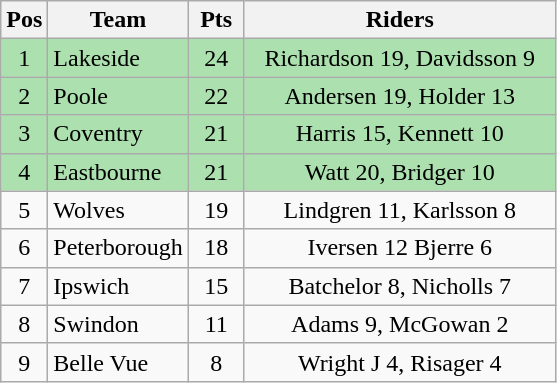<table class="wikitable">
<tr>
<th width=20>Pos</th>
<th width=80>Team</th>
<th width=30>Pts</th>
<th width=200>Riders</th>
</tr>
<tr align=center style="background:#ACE1AF;">
<td>1</td>
<td align=left>Lakeside</td>
<td>24</td>
<td>Richardson 19, Davidsson 9</td>
</tr>
<tr align=center  style="background:#ACE1AF;">
<td>2</td>
<td align=left>Poole</td>
<td>22</td>
<td>Andersen 19, Holder 13</td>
</tr>
<tr align=center style="background:#ACE1AF;">
<td>3</td>
<td align=left>Coventry</td>
<td>21</td>
<td>Harris 15, Kennett 10</td>
</tr>
<tr align=center style="background:#ACE1AF;">
<td>4</td>
<td align=left>Eastbourne</td>
<td>21</td>
<td>Watt 20, Bridger 10</td>
</tr>
<tr align=center>
<td>5</td>
<td align=left>Wolves</td>
<td>19</td>
<td>Lindgren 11, Karlsson 8</td>
</tr>
<tr align=center>
<td>6</td>
<td align=left>Peterborough</td>
<td>18</td>
<td>Iversen 12 Bjerre 6</td>
</tr>
<tr align=center>
<td>7</td>
<td align=left>Ipswich</td>
<td>15</td>
<td>Batchelor 8, Nicholls 7</td>
</tr>
<tr align=center>
<td>8</td>
<td align=left>Swindon</td>
<td>11</td>
<td>Adams 9, McGowan 2</td>
</tr>
<tr align=center>
<td>9</td>
<td align=left>Belle Vue</td>
<td>8</td>
<td>Wright J 4, Risager 4</td>
</tr>
</table>
